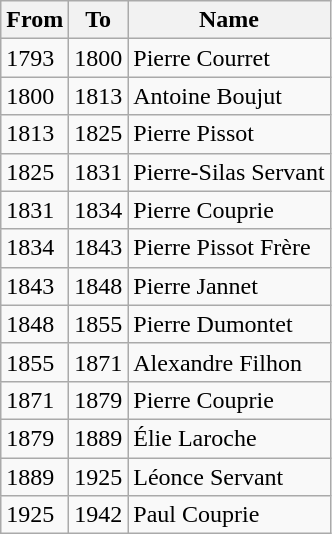<table class="wikitable">
<tr>
<th>From</th>
<th>To</th>
<th>Name</th>
</tr>
<tr>
<td>1793</td>
<td>1800</td>
<td>Pierre Courret</td>
</tr>
<tr>
<td>1800</td>
<td>1813</td>
<td>Antoine Boujut</td>
</tr>
<tr>
<td>1813</td>
<td>1825</td>
<td>Pierre Pissot</td>
</tr>
<tr>
<td>1825</td>
<td>1831</td>
<td>Pierre-Silas Servant</td>
</tr>
<tr>
<td>1831</td>
<td>1834</td>
<td>Pierre Couprie</td>
</tr>
<tr>
<td>1834</td>
<td>1843</td>
<td>Pierre Pissot Frère</td>
</tr>
<tr>
<td>1843</td>
<td>1848</td>
<td>Pierre Jannet</td>
</tr>
<tr>
<td>1848</td>
<td>1855</td>
<td>Pierre Dumontet</td>
</tr>
<tr>
<td>1855</td>
<td>1871</td>
<td>Alexandre Filhon</td>
</tr>
<tr>
<td>1871</td>
<td>1879</td>
<td>Pierre Couprie</td>
</tr>
<tr>
<td>1879</td>
<td>1889</td>
<td>Élie Laroche</td>
</tr>
<tr>
<td>1889</td>
<td>1925</td>
<td>Léonce Servant</td>
</tr>
<tr>
<td>1925</td>
<td>1942</td>
<td>Paul Couprie</td>
</tr>
</table>
